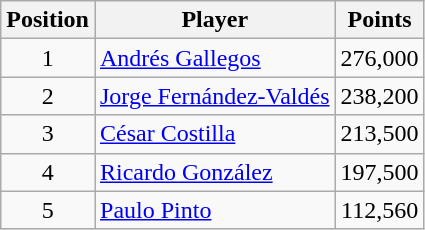<table class=wikitable>
<tr>
<th>Position</th>
<th>Player</th>
<th>Points</th>
</tr>
<tr>
<td align=center>1</td>
<td> <a href='#'>Andrés Gallegos</a></td>
<td align=center>276,000</td>
</tr>
<tr>
<td align=center>2</td>
<td> <a href='#'>Jorge Fernández-Valdés</a></td>
<td align=center>238,200</td>
</tr>
<tr>
<td align=center>3</td>
<td> <a href='#'>César Costilla</a></td>
<td align=center>213,500</td>
</tr>
<tr>
<td align=center>4</td>
<td> <a href='#'>Ricardo González</a></td>
<td align=center>197,500</td>
</tr>
<tr>
<td align=center>5</td>
<td> <a href='#'>Paulo Pinto</a></td>
<td align=center>112,560</td>
</tr>
</table>
